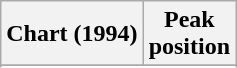<table class="wikitable sortable plainrowheaders" style="text-align:center">
<tr>
<th scope="col">Chart (1994)</th>
<th scope="col">Peak<br> position</th>
</tr>
<tr>
</tr>
<tr>
</tr>
<tr>
</tr>
</table>
